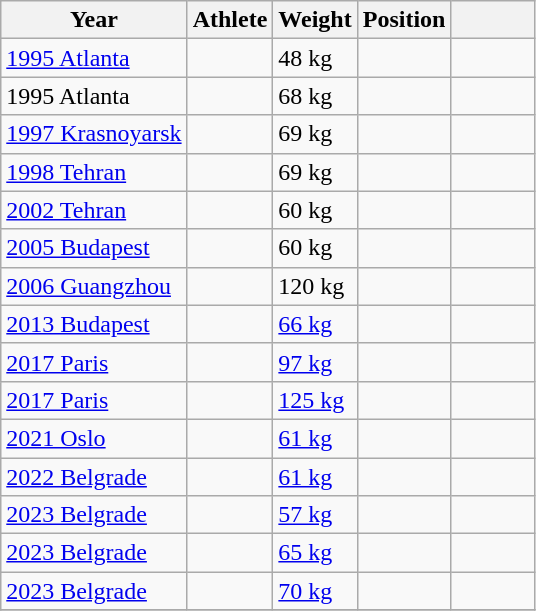<table class="wikitable sortable">
<tr>
<th>Year</th>
<th>Athlete</th>
<th>Weight</th>
<th>Position</th>
<th class="unsortable" style="width:3em"></th>
</tr>
<tr>
<td> <a href='#'>1995 Atlanta</a></td>
<td></td>
<td>48 kg</td>
<td></td>
<td></td>
</tr>
<tr>
<td> 1995 Atlanta</td>
<td></td>
<td>68 kg</td>
<td></td>
<td></td>
</tr>
<tr>
<td> <a href='#'>1997 Krasnoyarsk</a></td>
<td></td>
<td>69 kg</td>
<td></td>
<td></td>
</tr>
<tr>
<td> <a href='#'>1998 Tehran</a></td>
<td></td>
<td>69 kg</td>
<td></td>
<td></td>
</tr>
<tr>
<td> <a href='#'>2002 Tehran</a></td>
<td></td>
<td>60 kg</td>
<td></td>
<td></td>
</tr>
<tr>
<td> <a href='#'>2005 Budapest</a></td>
<td></td>
<td>60 kg</td>
<td></td>
<td></td>
</tr>
<tr>
<td> <a href='#'>2006 Guangzhou</a></td>
<td></td>
<td>120 kg</td>
<td></td>
<td></td>
</tr>
<tr>
<td> <a href='#'>2013 Budapest</a></td>
<td></td>
<td><a href='#'>66 kg</a></td>
<td></td>
<td></td>
</tr>
<tr>
<td> <a href='#'>2017 Paris</a></td>
<td></td>
<td><a href='#'>97 kg</a></td>
<td></td>
<td></td>
</tr>
<tr>
<td> <a href='#'>2017 Paris</a></td>
<td></td>
<td><a href='#'>125 kg</a></td>
<td></td>
<td></td>
</tr>
<tr>
<td> <a href='#'>2021 Oslo</a></td>
<td></td>
<td><a href='#'>61 kg</a></td>
<td></td>
<td></td>
</tr>
<tr>
<td> <a href='#'>2022 Belgrade</a></td>
<td></td>
<td><a href='#'>61 kg</a></td>
<td></td>
<td></td>
</tr>
<tr>
<td> <a href='#'>2023 Belgrade</a></td>
<td></td>
<td><a href='#'>57 kg</a></td>
<td></td>
<td></td>
</tr>
<tr>
<td> <a href='#'>2023 Belgrade</a></td>
<td></td>
<td><a href='#'>65 kg</a></td>
<td></td>
<td></td>
</tr>
<tr>
<td> <a href='#'>2023 Belgrade</a></td>
<td></td>
<td><a href='#'>70 kg</a></td>
<td></td>
<td></td>
</tr>
<tr>
</tr>
</table>
